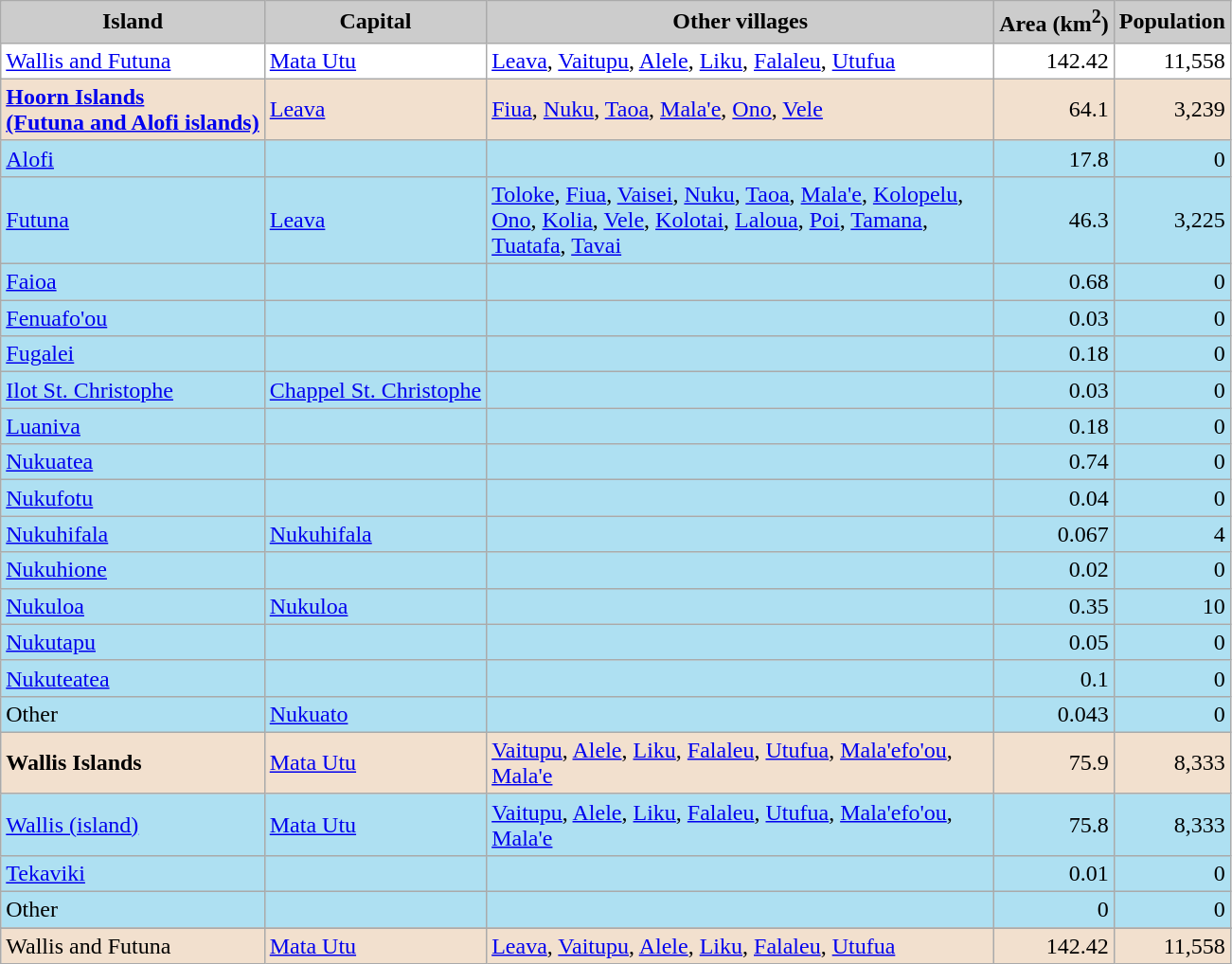<table class="wikitable sortable">
<tr>
<th style="background: #CCC;" class="unsortable">Island</th>
<th style="background: #CCC;" class="unsortable">Capital</th>
<th style="background: #CCC;" class="unsortable" width=350>Other villages</th>
<th style="background: #CCC;">Area (km<sup>2</sup>)</th>
<th style="background: #CCC;">Population</th>
</tr>
<tr style="background:#FFFFFF;">
<td><a href='#'>Wallis and Futuna</a></td>
<td><a href='#'>Mata Utu</a></td>
<td><a href='#'>Leava</a>, <a href='#'>Vaitupu</a>, <a href='#'>Alele</a>, <a href='#'>Liku</a>, <a href='#'>Falaleu</a>, <a href='#'>Utufua</a></td>
<td align="right">142.42</td>
<td align="right">11,558</td>
</tr>
<tr style="background:#F2E0CE;">
<td><a href='#'><strong>Hoorn Islands<br>(Futuna and Alofi islands)</strong></a></td>
<td><a href='#'>Leava</a></td>
<td><a href='#'>Fiua</a>, <a href='#'>Nuku</a>, <a href='#'>Taoa</a>, <a href='#'>Mala'e</a>, <a href='#'>Ono</a>, <a href='#'>Vele</a></td>
<td align="right">64.1</td>
<td align="right">3,239</td>
</tr>
<tr style="background:#AEE0F2;">
<td><a href='#'>Alofi</a></td>
<td></td>
<td></td>
<td align="right">17.8</td>
<td align="right">0</td>
</tr>
<tr style="background:#AEE0F2;">
<td><a href='#'>Futuna</a></td>
<td><a href='#'>Leava</a></td>
<td><a href='#'>Toloke</a>, <a href='#'>Fiua</a>, <a href='#'>Vaisei</a>, <a href='#'>Nuku</a>, <a href='#'>Taoa</a>, <a href='#'>Mala'e</a>, <a href='#'>Kolopelu</a>, <a href='#'>Ono</a>, <a href='#'>Kolia</a>, <a href='#'>Vele</a>, <a href='#'>Kolotai</a>, <a href='#'>Laloua</a>, <a href='#'>Poi</a>, <a href='#'>Tamana</a>, <a href='#'>Tuatafa</a>, <a href='#'>Tavai</a><br></td>
<td align="right">46.3</td>
<td align="right">3,225</td>
</tr>
<tr style="background:#AEE0F2;">
<td><a href='#'>Faioa</a></td>
<td></td>
<td></td>
<td align="right">0.68</td>
<td align="right">0</td>
</tr>
<tr style="background:#AEE0F2;">
<td><a href='#'>Fenuafo'ou</a></td>
<td></td>
<td></td>
<td align="right">0.03</td>
<td align="right">0</td>
</tr>
<tr style="background:#AEE0F2;">
<td><a href='#'>Fugalei</a></td>
<td></td>
<td></td>
<td align="right">0.18</td>
<td align="right">0</td>
</tr>
<tr style="background:#AEE0F2;">
<td><a href='#'>Ilot St. Christophe</a></td>
<td><a href='#'>Chappel St. Christophe</a></td>
<td></td>
<td align="right">0.03</td>
<td align="right">0</td>
</tr>
<tr style="background:#AEE0F2;">
<td><a href='#'>Luaniva</a></td>
<td></td>
<td></td>
<td align="right">0.18</td>
<td align="right">0</td>
</tr>
<tr style="background:#AEE0F2;">
<td><a href='#'>Nukuatea</a></td>
<td></td>
<td></td>
<td align="right">0.74</td>
<td align="right">0</td>
</tr>
<tr style="background:#AEE0F2;">
<td><a href='#'>Nukufotu</a></td>
<td></td>
<td></td>
<td align="right">0.04</td>
<td align="right">0</td>
</tr>
<tr style="background:#AEE0F2;">
<td><a href='#'>Nukuhifala</a></td>
<td><a href='#'>Nukuhifala</a></td>
<td></td>
<td align="right">0.067</td>
<td align="right">4</td>
</tr>
<tr style="background:#AEE0F2;">
<td><a href='#'>Nukuhione</a></td>
<td></td>
<td></td>
<td align="right">0.02</td>
<td align="right">0</td>
</tr>
<tr style="background:#AEE0F2;">
<td><a href='#'>Nukuloa</a></td>
<td><a href='#'>Nukuloa</a></td>
<td></td>
<td align="right">0.35</td>
<td align="right">10</td>
</tr>
<tr style="background:#AEE0F2;">
<td><a href='#'>Nukutapu</a></td>
<td></td>
<td></td>
<td align="right">0.05</td>
<td align="right">0</td>
</tr>
<tr style="background:#AEE0F2;">
<td><a href='#'>Nukuteatea</a></td>
<td></td>
<td></td>
<td align="right">0.1</td>
<td align="right">0</td>
</tr>
<tr style="background:#AEE0F2;">
<td>Other</td>
<td><a href='#'>Nukuato</a></td>
<td></td>
<td align="right">0.043</td>
<td align="right">0</td>
</tr>
<tr style="background:#F2E0CE;">
<td><strong>Wallis Islands</strong></td>
<td><a href='#'>Mata Utu</a></td>
<td><a href='#'>Vaitupu</a>, <a href='#'>Alele</a>, <a href='#'>Liku</a>, <a href='#'>Falaleu</a>, <a href='#'>Utufua</a>, <a href='#'>Mala'efo'ou</a>, <a href='#'>Mala'e</a></td>
<td align="right">75.9</td>
<td align="right">8,333</td>
</tr>
<tr style="background:#AEE0F2;">
<td><a href='#'>Wallis (island)</a></td>
<td><a href='#'>Mata Utu</a></td>
<td><a href='#'>Vaitupu</a>, <a href='#'>Alele</a>, <a href='#'>Liku</a>, <a href='#'>Falaleu</a>, <a href='#'>Utufua</a>, <a href='#'>Mala'efo'ou</a>, <a href='#'>Mala'e</a></td>
<td align="right">75.8</td>
<td align="right">8,333</td>
</tr>
<tr style="background:#AEE0F2;">
<td><a href='#'>Tekaviki</a></td>
<td></td>
<td></td>
<td align="right">0.01</td>
<td align="right">0</td>
</tr>
<tr style="background:#AEE0F2;">
<td>Other</td>
<td></td>
<td></td>
<td align="right">0</td>
<td align="right">0</td>
</tr>
<tr>
</tr>
<tr style="background:#F2E0CE;" | class="sortbottom">
<td>Wallis and Futuna</td>
<td><a href='#'>Mata Utu</a></td>
<td><a href='#'>Leava</a>, <a href='#'>Vaitupu</a>, <a href='#'>Alele</a>, <a href='#'>Liku</a>, <a href='#'>Falaleu</a>, <a href='#'>Utufua</a></td>
<td align="right">142.42</td>
<td align="right">11,558</td>
</tr>
</table>
